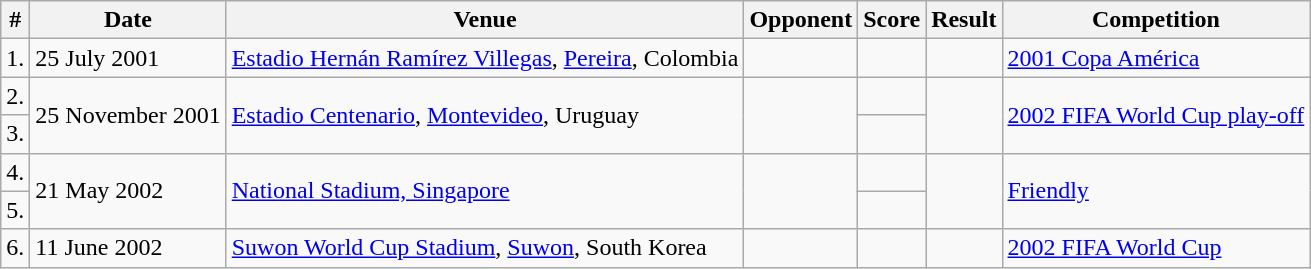<table class="wikitable sortable" style="font-size:100%">
<tr>
<th>#</th>
<th>Date</th>
<th>Venue</th>
<th>Opponent</th>
<th>Score</th>
<th>Result</th>
<th>Competition</th>
</tr>
<tr>
<td>1.</td>
<td>25 July 2001</td>
<td><a href='#'>Estadio Hernán Ramírez Villegas</a>, <a href='#'>Pereira</a>, Colombia</td>
<td></td>
<td></td>
<td></td>
<td><a href='#'>2001 Copa América</a></td>
</tr>
<tr>
<td>2.</td>
<td rowspan=2>25 November 2001</td>
<td rowspan=2><a href='#'>Estadio Centenario</a>, <a href='#'>Montevideo</a>, Uruguay</td>
<td rowspan=2></td>
<td></td>
<td rowspan=2></td>
<td rowspan=2><a href='#'>2002 FIFA World Cup play-off</a></td>
</tr>
<tr>
<td>3.</td>
<td></td>
</tr>
<tr>
<td>4.</td>
<td rowspan=2>21 May 2002</td>
<td rowspan=2><a href='#'>National Stadium, Singapore</a></td>
<td rowspan=2></td>
<td></td>
<td rowspan=2></td>
<td rowspan=2><a href='#'>Friendly</a></td>
</tr>
<tr>
<td>5.</td>
<td></td>
</tr>
<tr>
<td>6.</td>
<td>11 June 2002</td>
<td><a href='#'>Suwon World Cup Stadium</a>, <a href='#'>Suwon</a>, South Korea</td>
<td></td>
<td></td>
<td></td>
<td><a href='#'>2002 FIFA World Cup</a></td>
</tr>
</table>
